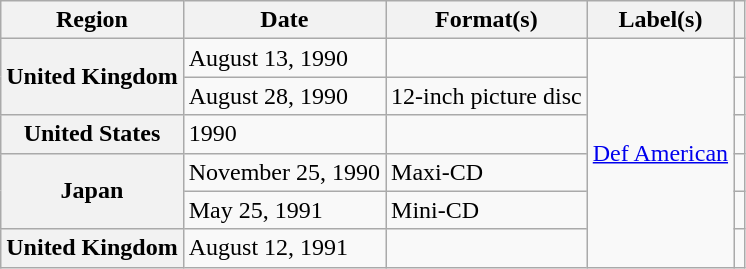<table class="wikitable plainrowheaders">
<tr>
<th scope="col">Region</th>
<th scope="col">Date</th>
<th scope="col">Format(s)</th>
<th scope="col">Label(s)</th>
<th scope="col"></th>
</tr>
<tr>
<th scope="row" rowspan="2">United Kingdom</th>
<td>August 13, 1990</td>
<td></td>
<td rowspan="6"><a href='#'>Def American</a></td>
<td></td>
</tr>
<tr>
<td>August 28, 1990</td>
<td>12-inch picture disc</td>
<td></td>
</tr>
<tr>
<th scope="row">United States</th>
<td>1990</td>
<td></td>
<td></td>
</tr>
<tr>
<th scope="row" rowspan="2">Japan</th>
<td>November 25, 1990</td>
<td>Maxi-CD</td>
<td></td>
</tr>
<tr>
<td>May 25, 1991</td>
<td>Mini-CD</td>
<td></td>
</tr>
<tr>
<th scope="row">United Kingdom</th>
<td>August 12, 1991</td>
<td></td>
<td></td>
</tr>
</table>
